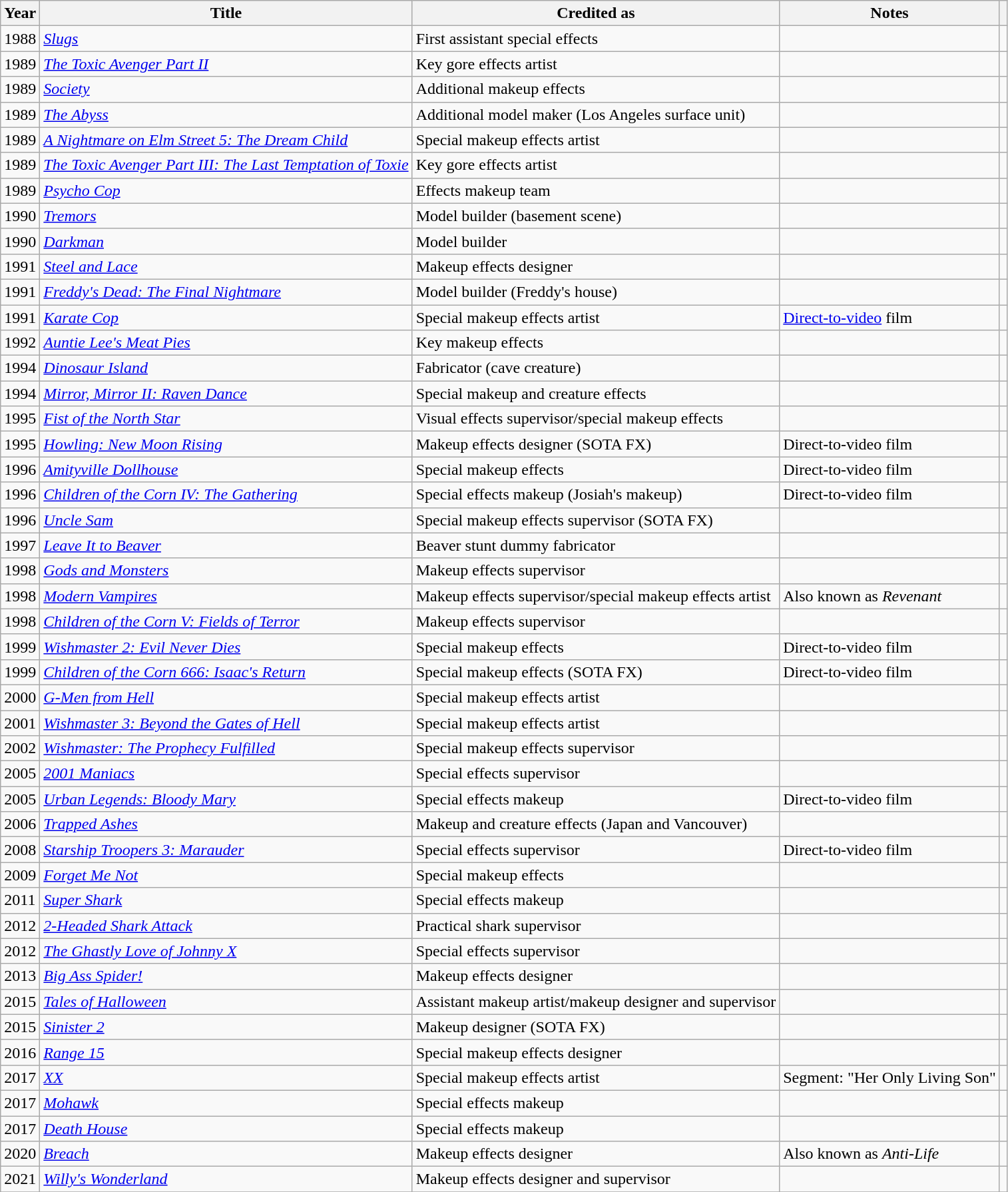<table class="wikitable sortable">
<tr>
<th>Year</th>
<th>Title</th>
<th>Credited as</th>
<th class=unsortable>Notes</th>
<th class=unsortable></th>
</tr>
<tr>
<td>1988</td>
<td><em><a href='#'>Slugs</a></em></td>
<td>First assistant special effects</td>
<td></td>
<td></td>
</tr>
<tr>
<td>1989</td>
<td><em><a href='#'>The Toxic Avenger Part II</a></em></td>
<td>Key gore effects artist</td>
<td></td>
<td></td>
</tr>
<tr>
<td>1989</td>
<td><em><a href='#'>Society</a></em></td>
<td>Additional makeup effects</td>
<td></td>
<td></td>
</tr>
<tr>
<td>1989</td>
<td><em><a href='#'>The Abyss</a></em></td>
<td>Additional model maker (Los Angeles surface unit)</td>
<td></td>
<td></td>
</tr>
<tr>
<td>1989</td>
<td><em><a href='#'>A Nightmare on Elm Street 5: The Dream Child</a></em></td>
<td>Special makeup effects artist</td>
<td></td>
<td></td>
</tr>
<tr>
<td>1989</td>
<td><em><a href='#'>The Toxic Avenger Part III: The Last Temptation of Toxie</a></em></td>
<td>Key gore effects artist</td>
<td></td>
<td></td>
</tr>
<tr>
<td>1989</td>
<td><em><a href='#'>Psycho Cop</a></em></td>
<td>Effects makeup team</td>
<td></td>
<td></td>
</tr>
<tr>
<td>1990</td>
<td><em><a href='#'>Tremors</a></em></td>
<td>Model builder (basement scene)</td>
<td></td>
<td></td>
</tr>
<tr>
<td>1990</td>
<td><em><a href='#'>Darkman</a></em></td>
<td>Model builder</td>
<td></td>
<td></td>
</tr>
<tr>
<td>1991</td>
<td><em><a href='#'>Steel and Lace</a></em></td>
<td>Makeup effects designer</td>
<td></td>
<td></td>
</tr>
<tr>
<td>1991</td>
<td><em><a href='#'>Freddy's Dead: The Final Nightmare</a></em></td>
<td>Model builder (Freddy's house)</td>
<td></td>
<td></td>
</tr>
<tr>
<td>1991</td>
<td><em><a href='#'>Karate Cop</a></em></td>
<td>Special makeup effects artist</td>
<td><a href='#'>Direct-to-video</a> film</td>
<td></td>
</tr>
<tr>
<td>1992</td>
<td><em><a href='#'>Auntie Lee's Meat Pies</a></em></td>
<td>Key makeup effects</td>
<td></td>
<td></td>
</tr>
<tr>
<td>1994</td>
<td><em><a href='#'>Dinosaur Island</a></em></td>
<td>Fabricator (cave creature)</td>
<td></td>
<td></td>
</tr>
<tr>
<td>1994</td>
<td><em><a href='#'>Mirror, Mirror II: Raven Dance</a></em></td>
<td>Special makeup and creature effects</td>
<td></td>
<td></td>
</tr>
<tr>
<td>1995</td>
<td><em><a href='#'>Fist of the North Star</a></em></td>
<td>Visual effects supervisor/special makeup effects</td>
<td></td>
<td></td>
</tr>
<tr>
<td>1995</td>
<td><em><a href='#'>Howling: New Moon Rising</a></em></td>
<td>Makeup effects designer (SOTA FX)</td>
<td>Direct-to-video film</td>
<td></td>
</tr>
<tr>
<td>1996</td>
<td><em><a href='#'>Amityville Dollhouse</a></em></td>
<td>Special makeup effects</td>
<td>Direct-to-video film</td>
<td></td>
</tr>
<tr>
<td>1996</td>
<td><em><a href='#'>Children of the Corn IV: The Gathering</a></em></td>
<td>Special effects makeup (Josiah's makeup)</td>
<td>Direct-to-video film</td>
<td></td>
</tr>
<tr>
<td>1996</td>
<td><em><a href='#'>Uncle Sam</a></em></td>
<td>Special makeup effects supervisor (SOTA FX)</td>
<td></td>
<td></td>
</tr>
<tr>
<td>1997</td>
<td><em><a href='#'>Leave It to Beaver</a></em></td>
<td>Beaver stunt dummy fabricator</td>
<td></td>
<td></td>
</tr>
<tr>
<td>1998</td>
<td><em><a href='#'>Gods and Monsters</a></em></td>
<td>Makeup effects supervisor</td>
<td></td>
<td></td>
</tr>
<tr>
<td>1998</td>
<td><em><a href='#'>Modern Vampires</a></em></td>
<td>Makeup effects supervisor/special makeup effects artist</td>
<td>Also known as <em>Revenant</em></td>
<td></td>
</tr>
<tr>
<td>1998</td>
<td><em><a href='#'>Children of the Corn V: Fields of Terror</a></em></td>
<td>Makeup effects supervisor</td>
<td></td>
<td></td>
</tr>
<tr>
<td>1999</td>
<td><em><a href='#'>Wishmaster 2: Evil Never Dies</a></em></td>
<td>Special makeup effects</td>
<td>Direct-to-video film</td>
<td></td>
</tr>
<tr>
<td>1999</td>
<td><em><a href='#'>Children of the Corn 666: Isaac's Return</a></em></td>
<td>Special makeup effects (SOTA FX)</td>
<td>Direct-to-video film</td>
<td></td>
</tr>
<tr>
<td>2000</td>
<td><em><a href='#'>G-Men from Hell</a></em></td>
<td>Special makeup effects artist</td>
<td></td>
<td></td>
</tr>
<tr>
<td>2001</td>
<td><em><a href='#'>Wishmaster 3: Beyond the Gates of Hell</a></em></td>
<td>Special makeup effects artist</td>
<td></td>
<td></td>
</tr>
<tr>
<td>2002</td>
<td><em><a href='#'>Wishmaster: The Prophecy Fulfilled</a></em></td>
<td>Special makeup effects supervisor</td>
<td></td>
<td></td>
</tr>
<tr>
<td>2005</td>
<td><em><a href='#'>2001 Maniacs</a></em></td>
<td>Special effects supervisor</td>
<td></td>
<td></td>
</tr>
<tr>
<td>2005</td>
<td><em><a href='#'>Urban Legends: Bloody Mary</a></em></td>
<td>Special effects makeup</td>
<td>Direct-to-video film</td>
<td></td>
</tr>
<tr>
<td>2006</td>
<td><em><a href='#'>Trapped Ashes</a></em></td>
<td>Makeup and creature effects (Japan and Vancouver)</td>
<td></td>
<td></td>
</tr>
<tr>
<td>2008</td>
<td><em><a href='#'>Starship Troopers 3: Marauder</a></em></td>
<td>Special effects supervisor</td>
<td>Direct-to-video film</td>
<td></td>
</tr>
<tr>
<td>2009</td>
<td><em><a href='#'>Forget Me Not</a></em></td>
<td>Special makeup effects</td>
<td></td>
<td></td>
</tr>
<tr>
<td>2011</td>
<td><em><a href='#'>Super Shark</a></em></td>
<td>Special effects makeup</td>
<td></td>
<td></td>
</tr>
<tr>
<td>2012</td>
<td><em><a href='#'>2-Headed Shark Attack</a></em></td>
<td>Practical shark supervisor</td>
<td></td>
<td></td>
</tr>
<tr>
<td>2012</td>
<td><em><a href='#'>The Ghastly Love of Johnny X</a></em></td>
<td>Special effects supervisor</td>
<td></td>
<td></td>
</tr>
<tr>
<td>2013</td>
<td><em><a href='#'>Big Ass Spider!</a></em></td>
<td>Makeup effects designer</td>
<td></td>
<td></td>
</tr>
<tr>
<td>2015</td>
<td><em><a href='#'>Tales of Halloween</a></em></td>
<td>Assistant makeup artist/makeup designer and supervisor</td>
<td></td>
<td></td>
</tr>
<tr>
<td>2015</td>
<td><em><a href='#'>Sinister 2</a></em></td>
<td>Makeup designer (SOTA FX)</td>
<td></td>
<td></td>
</tr>
<tr>
<td>2016</td>
<td><em><a href='#'>Range 15</a></em></td>
<td>Special makeup effects designer</td>
<td></td>
<td></td>
</tr>
<tr>
<td>2017</td>
<td><em><a href='#'>XX</a></em></td>
<td>Special makeup effects artist</td>
<td>Segment: "Her Only Living Son"</td>
<td></td>
</tr>
<tr>
<td>2017</td>
<td><em><a href='#'>Mohawk</a></em></td>
<td>Special effects makeup</td>
<td></td>
<td></td>
</tr>
<tr>
<td>2017</td>
<td><em><a href='#'>Death House</a></em></td>
<td>Special effects makeup</td>
<td></td>
<td></td>
</tr>
<tr>
<td>2020</td>
<td><em><a href='#'>Breach</a></em></td>
<td>Makeup effects designer</td>
<td>Also known as <em>Anti-Life</em></td>
<td></td>
</tr>
<tr>
<td>2021</td>
<td><em><a href='#'>Willy's Wonderland</a></em></td>
<td>Makeup effects designer and supervisor</td>
<td></td>
<td></td>
</tr>
<tr>
</tr>
</table>
